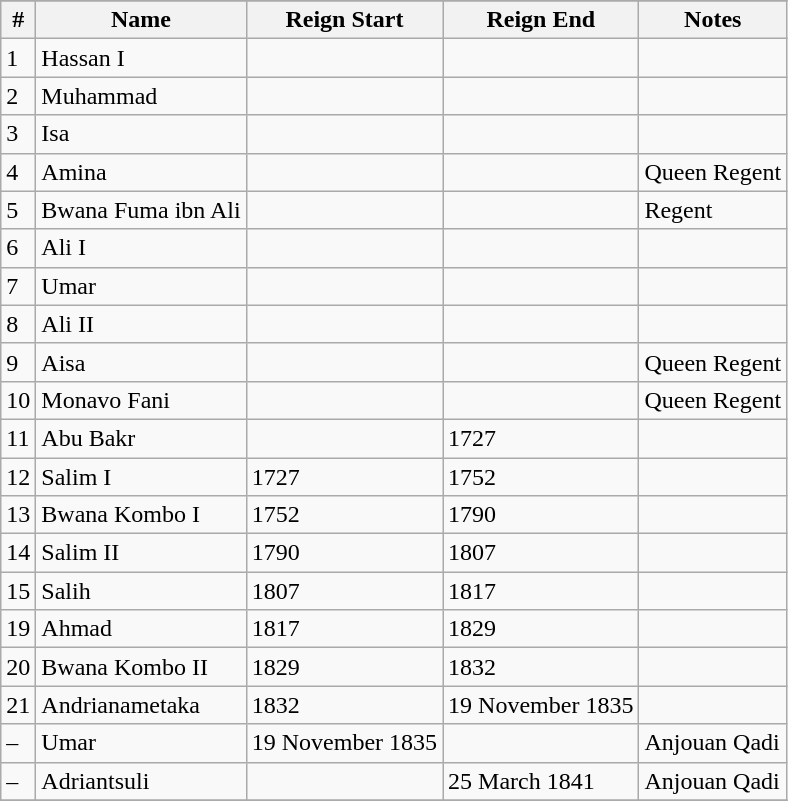<table class="wikitable">
<tr style="background:#cccccc">
</tr>
<tr>
<th>#</th>
<th>Name</th>
<th>Reign Start</th>
<th>Reign End</th>
<th>Notes</th>
</tr>
<tr>
<td>1</td>
<td>Hassan I</td>
<td></td>
<td></td>
<td></td>
</tr>
<tr>
<td>2</td>
<td>Muhammad</td>
<td></td>
<td></td>
<td></td>
</tr>
<tr>
<td>3</td>
<td>Isa</td>
<td></td>
<td></td>
<td></td>
</tr>
<tr>
<td>4</td>
<td>Amina</td>
<td></td>
<td></td>
<td>Queen Regent</td>
</tr>
<tr>
<td>5</td>
<td>Bwana Fuma ibn Ali</td>
<td></td>
<td></td>
<td>Regent</td>
</tr>
<tr>
<td>6</td>
<td>Ali I</td>
<td></td>
<td></td>
<td></td>
</tr>
<tr>
<td>7</td>
<td>Umar</td>
<td></td>
<td></td>
<td></td>
</tr>
<tr>
<td>8</td>
<td>Ali II</td>
<td></td>
<td></td>
<td></td>
</tr>
<tr>
<td>9</td>
<td>Aisa</td>
<td></td>
<td></td>
<td>Queen Regent</td>
</tr>
<tr>
<td>10</td>
<td>Monavo Fani</td>
<td></td>
<td></td>
<td>Queen Regent</td>
</tr>
<tr>
<td>11</td>
<td>Abu Bakr</td>
<td></td>
<td>1727</td>
<td></td>
</tr>
<tr>
<td>12</td>
<td>Salim I</td>
<td>1727</td>
<td>1752</td>
<td></td>
</tr>
<tr>
<td>13</td>
<td>Bwana Kombo I</td>
<td>1752</td>
<td>1790</td>
<td></td>
</tr>
<tr>
<td>14</td>
<td>Salim II</td>
<td>1790</td>
<td>1807</td>
<td></td>
</tr>
<tr>
<td>15</td>
<td>Salih</td>
<td>1807</td>
<td>1817</td>
<td></td>
</tr>
<tr>
<td>19</td>
<td>Ahmad</td>
<td>1817</td>
<td>1829</td>
<td></td>
</tr>
<tr>
<td>20</td>
<td>Bwana Kombo II</td>
<td>1829</td>
<td>1832</td>
<td></td>
</tr>
<tr>
<td>21</td>
<td>Andrianametaka</td>
<td>1832</td>
<td>19 November 1835</td>
<td></td>
</tr>
<tr>
<td>–</td>
<td>Umar</td>
<td>19 November 1835</td>
<td></td>
<td>Anjouan Qadi</td>
</tr>
<tr>
<td>–</td>
<td>Adriantsuli</td>
<td></td>
<td>25 March 1841</td>
<td>Anjouan Qadi</td>
</tr>
<tr>
</tr>
</table>
